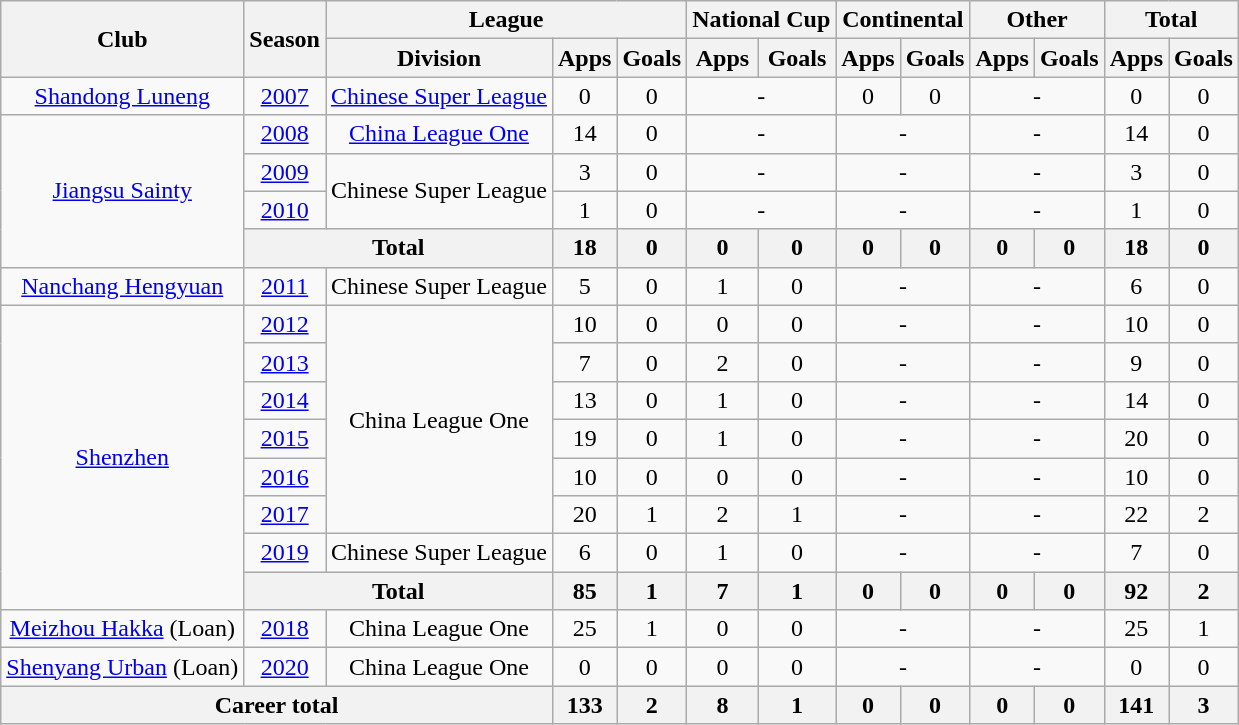<table class="wikitable" style="text-align: center">
<tr>
<th rowspan="2">Club</th>
<th rowspan="2">Season</th>
<th colspan="3">League</th>
<th colspan="2">National Cup</th>
<th colspan="2">Continental</th>
<th colspan="2">Other</th>
<th colspan="2">Total</th>
</tr>
<tr>
<th>Division</th>
<th>Apps</th>
<th>Goals</th>
<th>Apps</th>
<th>Goals</th>
<th>Apps</th>
<th>Goals</th>
<th>Apps</th>
<th>Goals</th>
<th>Apps</th>
<th>Goals</th>
</tr>
<tr>
<td><a href='#'>Shandong Luneng</a></td>
<td><a href='#'>2007</a></td>
<td><a href='#'>Chinese Super League</a></td>
<td>0</td>
<td>0</td>
<td colspan="2">-</td>
<td>0</td>
<td>0</td>
<td colspan="2">-</td>
<td>0</td>
<td>0</td>
</tr>
<tr>
<td rowspan=4><a href='#'>Jiangsu Sainty</a></td>
<td><a href='#'>2008</a></td>
<td><a href='#'>China League One</a></td>
<td>14</td>
<td>0</td>
<td colspan="2">-</td>
<td colspan="2">-</td>
<td colspan="2">-</td>
<td>14</td>
<td>0</td>
</tr>
<tr>
<td><a href='#'>2009</a></td>
<td rowspan=2>Chinese Super League</td>
<td>3</td>
<td>0</td>
<td colspan="2">-</td>
<td colspan="2">-</td>
<td colspan="2">-</td>
<td>3</td>
<td>0</td>
</tr>
<tr>
<td><a href='#'>2010</a></td>
<td>1</td>
<td>0</td>
<td colspan="2">-</td>
<td colspan="2">-</td>
<td colspan="2">-</td>
<td>1</td>
<td>0</td>
</tr>
<tr>
<th colspan=2>Total</th>
<th>18</th>
<th>0</th>
<th>0</th>
<th>0</th>
<th>0</th>
<th>0</th>
<th>0</th>
<th>0</th>
<th>18</th>
<th>0</th>
</tr>
<tr>
<td><a href='#'>Nanchang Hengyuan</a></td>
<td><a href='#'>2011</a></td>
<td>Chinese Super League</td>
<td>5</td>
<td>0</td>
<td>1</td>
<td>0</td>
<td colspan="2">-</td>
<td colspan="2">-</td>
<td>6</td>
<td>0</td>
</tr>
<tr>
<td rowspan=8><a href='#'>Shenzhen</a></td>
<td><a href='#'>2012</a></td>
<td rowspan=6>China League One</td>
<td>10</td>
<td>0</td>
<td>0</td>
<td>0</td>
<td colspan="2">-</td>
<td colspan="2">-</td>
<td>10</td>
<td>0</td>
</tr>
<tr>
<td><a href='#'>2013</a></td>
<td>7</td>
<td>0</td>
<td>2</td>
<td>0</td>
<td colspan="2">-</td>
<td colspan="2">-</td>
<td>9</td>
<td>0</td>
</tr>
<tr>
<td><a href='#'>2014</a></td>
<td>13</td>
<td>0</td>
<td>1</td>
<td>0</td>
<td colspan="2">-</td>
<td colspan="2">-</td>
<td>14</td>
<td>0</td>
</tr>
<tr>
<td><a href='#'>2015</a></td>
<td>19</td>
<td>0</td>
<td>1</td>
<td>0</td>
<td colspan="2">-</td>
<td colspan="2">-</td>
<td>20</td>
<td>0</td>
</tr>
<tr>
<td><a href='#'>2016</a></td>
<td>10</td>
<td>0</td>
<td>0</td>
<td>0</td>
<td colspan="2">-</td>
<td colspan="2">-</td>
<td>10</td>
<td>0</td>
</tr>
<tr>
<td><a href='#'>2017</a></td>
<td>20</td>
<td>1</td>
<td>2</td>
<td>1</td>
<td colspan="2">-</td>
<td colspan="2">-</td>
<td>22</td>
<td>2</td>
</tr>
<tr>
<td><a href='#'>2019</a></td>
<td>Chinese Super League</td>
<td>6</td>
<td>0</td>
<td>1</td>
<td>0</td>
<td colspan="2">-</td>
<td colspan="2">-</td>
<td>7</td>
<td>0</td>
</tr>
<tr>
<th colspan=2>Total</th>
<th>85</th>
<th>1</th>
<th>7</th>
<th>1</th>
<th>0</th>
<th>0</th>
<th>0</th>
<th>0</th>
<th>92</th>
<th>2</th>
</tr>
<tr>
<td><a href='#'>Meizhou Hakka</a> (Loan)</td>
<td><a href='#'>2018</a></td>
<td>China League One</td>
<td>25</td>
<td>1</td>
<td>0</td>
<td>0</td>
<td colspan="2">-</td>
<td colspan="2">-</td>
<td>25</td>
<td>1</td>
</tr>
<tr>
<td><a href='#'>Shenyang Urban</a> (Loan)</td>
<td><a href='#'>2020</a></td>
<td>China League One</td>
<td>0</td>
<td>0</td>
<td>0</td>
<td>0</td>
<td colspan="2">-</td>
<td colspan="2">-</td>
<td>0</td>
<td>0</td>
</tr>
<tr>
<th colspan=3>Career total</th>
<th>133</th>
<th>2</th>
<th>8</th>
<th>1</th>
<th>0</th>
<th>0</th>
<th>0</th>
<th>0</th>
<th>141</th>
<th>3</th>
</tr>
</table>
